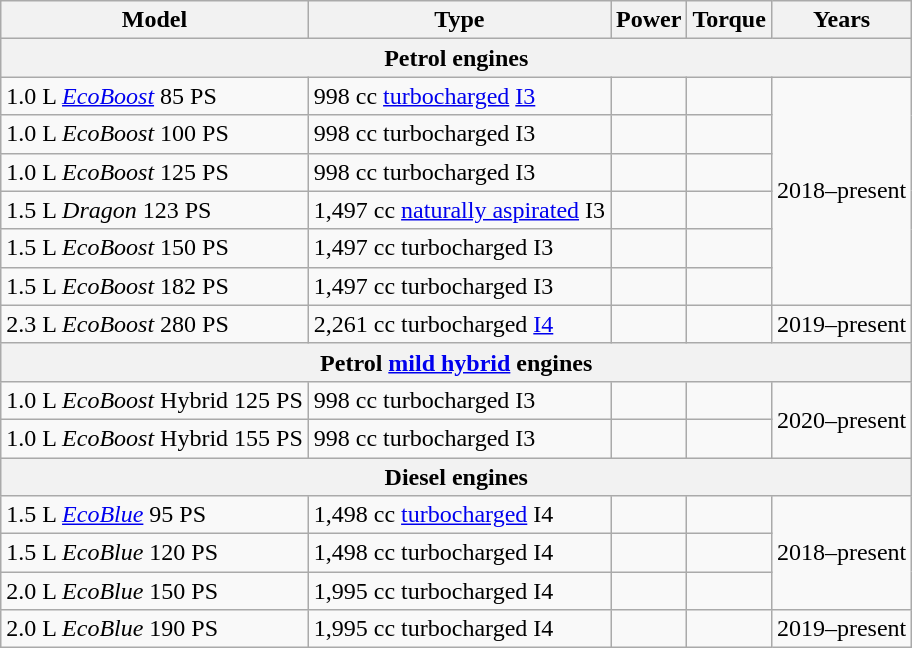<table class="wikitable">
<tr>
<th>Model</th>
<th>Type</th>
<th>Power</th>
<th>Torque</th>
<th>Years</th>
</tr>
<tr>
<th colspan="5">Petrol engines</th>
</tr>
<tr>
<td>1.0 L <a href='#'><em>EcoBoost</em></a> 85 PS</td>
<td>998 cc <a href='#'>turbocharged</a> <a href='#'>I3</a></td>
<td></td>
<td></td>
<td rowspan="6">2018–present</td>
</tr>
<tr>
<td>1.0 L <em>EcoBoost</em> 100 PS</td>
<td>998 cc turbocharged I3</td>
<td></td>
<td></td>
</tr>
<tr>
<td>1.0 L <em>EcoBoost</em> 125 PS</td>
<td>998 cc turbocharged I3</td>
<td></td>
<td></td>
</tr>
<tr>
<td>1.5 L <em>Dragon</em> 123 PS</td>
<td>1,497 cc <a href='#'>naturally aspirated</a> I3</td>
<td></td>
<td></td>
</tr>
<tr>
<td>1.5 L <em>EcoBoost</em> 150 PS</td>
<td>1,497 cc turbocharged I3</td>
<td></td>
<td></td>
</tr>
<tr>
<td>1.5 L <em>EcoBoost</em> 182 PS</td>
<td>1,497 cc turbocharged I3</td>
<td></td>
<td></td>
</tr>
<tr>
<td>2.3 L <em>EcoBoost</em> 280 PS</td>
<td>2,261 cc turbocharged <a href='#'>I4</a></td>
<td></td>
<td></td>
<td>2019–present</td>
</tr>
<tr>
<th colspan="5">Petrol <a href='#'>mild hybrid</a> engines</th>
</tr>
<tr>
<td>1.0 L <em>EcoBoost</em> Hybrid 125 PS</td>
<td>998 cc turbocharged I3</td>
<td></td>
<td></td>
<td rowspan="2">2020–present</td>
</tr>
<tr>
<td>1.0 L <em>EcoBoost</em> Hybrid 155 PS</td>
<td>998 cc turbocharged I3</td>
<td></td>
<td></td>
</tr>
<tr>
<th colspan="5">Diesel engines</th>
</tr>
<tr>
<td>1.5 L <em><a href='#'>EcoBlue</a></em> 95 PS</td>
<td>1,498 cc <a href='#'>turbocharged</a> I4</td>
<td></td>
<td></td>
<td rowspan="3">2018–present</td>
</tr>
<tr>
<td>1.5 L <em>EcoBlue</em> 120 PS</td>
<td>1,498 cc turbocharged I4</td>
<td></td>
<td></td>
</tr>
<tr>
<td>2.0 L <em>EcoBlue</em> 150 PS</td>
<td>1,995 cc turbocharged I4</td>
<td></td>
<td></td>
</tr>
<tr>
<td>2.0 L <em>EcoBlue</em> 190 PS</td>
<td>1,995 cc turbocharged I4</td>
<td></td>
<td></td>
<td>2019–present</td>
</tr>
</table>
